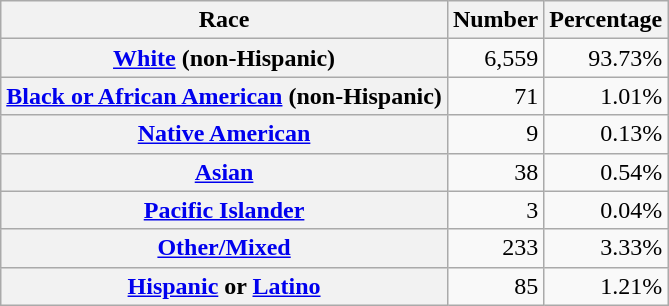<table class="wikitable" style="text-align:right">
<tr>
<th scope="col">Race</th>
<th scope="col">Number</th>
<th scope="col">Percentage</th>
</tr>
<tr>
<th scope="row"><a href='#'>White</a> (non-Hispanic)</th>
<td>6,559</td>
<td>93.73%</td>
</tr>
<tr>
<th scope="row"><a href='#'>Black or African American</a> (non-Hispanic)</th>
<td>71</td>
<td>1.01%</td>
</tr>
<tr>
<th scope="row"><a href='#'>Native American</a></th>
<td>9</td>
<td>0.13%</td>
</tr>
<tr>
<th scope="row"><a href='#'>Asian</a></th>
<td>38</td>
<td>0.54%</td>
</tr>
<tr>
<th scope="row"><a href='#'>Pacific Islander</a></th>
<td>3</td>
<td>0.04%</td>
</tr>
<tr>
<th scope="row"><a href='#'>Other/Mixed</a></th>
<td>233</td>
<td>3.33%</td>
</tr>
<tr>
<th scope="row"><a href='#'>Hispanic</a> or <a href='#'>Latino</a></th>
<td>85</td>
<td>1.21%</td>
</tr>
</table>
